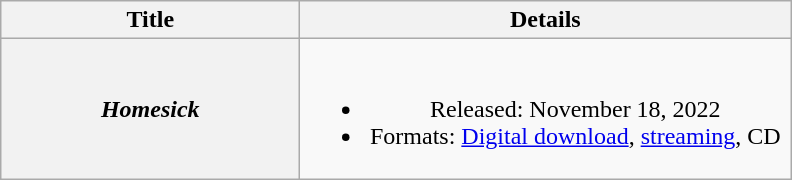<table class="wikitable plainrowheaders" style="text-align:center;">
<tr>
<th scope="col" style="width:12em;">Title</th>
<th scope="col" style="width:20em;">Details</th>
</tr>
<tr>
<th scope="row"><em>Homesick</em></th>
<td><br><ul><li>Released: November 18, 2022</li><li>Formats: <a href='#'>Digital download</a>, <a href='#'>streaming</a>, CD</li></ul></td>
</tr>
</table>
